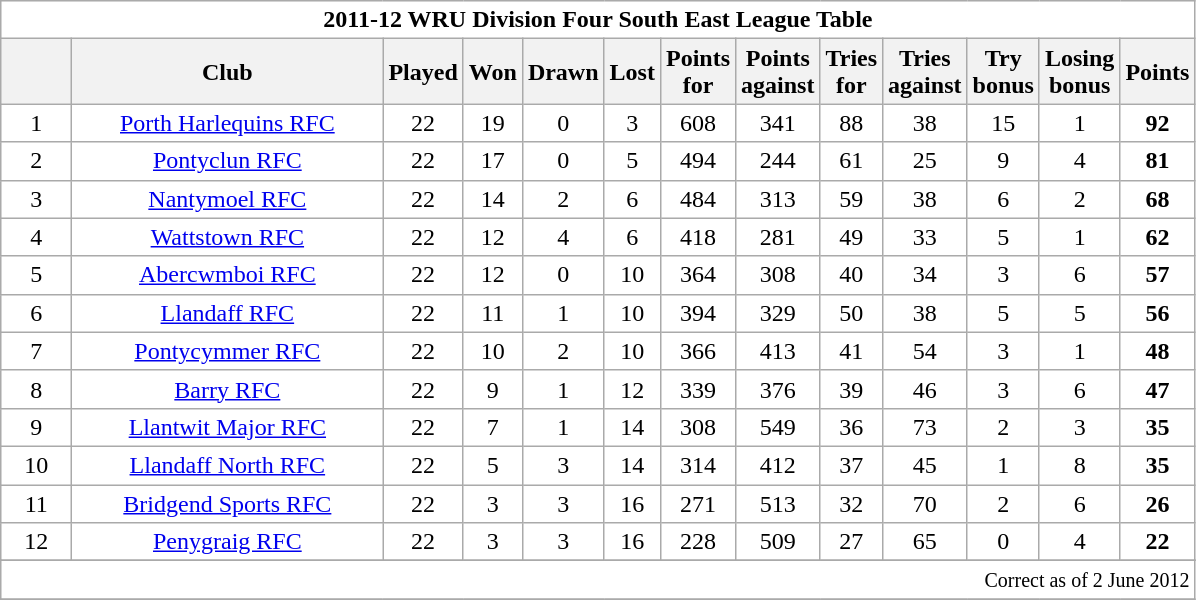<table class="wikitable" style="float:left; margin-right:15px; text-align: center;">
<tr>
<td colspan="13" bgcolor="#FFFFFF" cellpadding="0" cellspacing="0"><strong>2011-12 WRU Division Four South East League Table</strong></td>
</tr>
<tr>
<th bgcolor="#efefef" width="40"></th>
<th bgcolor="#efefef" width="200">Club</th>
<th bgcolor="#efefef" width="20">Played</th>
<th bgcolor="#efefef" width="20">Won</th>
<th bgcolor="#efefef" width="20">Drawn</th>
<th bgcolor="#efefef" width="20">Lost</th>
<th bgcolor="#efefef" width="20">Points for</th>
<th bgcolor="#efefef" width="20">Points against</th>
<th bgcolor="#efefef" width="20">Tries for</th>
<th bgcolor="#efefef" width="20">Tries against</th>
<th bgcolor="#efefef" width="20">Try bonus</th>
<th bgcolor="#efefef" width="20">Losing bonus</th>
<th bgcolor="#efefef" width="20">Points</th>
</tr>
<tr bgcolor=#ffffff align=center>
<td>1</td>
<td><a href='#'>Porth Harlequins RFC</a></td>
<td>22</td>
<td>19</td>
<td>0</td>
<td>3</td>
<td>608</td>
<td>341</td>
<td>88</td>
<td>38</td>
<td>15</td>
<td>1</td>
<td><strong>92</strong></td>
</tr>
<tr bgcolor=#ffffff align=center>
<td>2</td>
<td><a href='#'>Pontyclun RFC</a></td>
<td>22</td>
<td>17</td>
<td>0</td>
<td>5</td>
<td>494</td>
<td>244</td>
<td>61</td>
<td>25</td>
<td>9</td>
<td>4</td>
<td><strong>81</strong></td>
</tr>
<tr bgcolor=#ffffff align=center>
<td>3</td>
<td><a href='#'>Nantymoel RFC</a></td>
<td>22</td>
<td>14</td>
<td>2</td>
<td>6</td>
<td>484</td>
<td>313</td>
<td>59</td>
<td>38</td>
<td>6</td>
<td>2</td>
<td><strong>68</strong></td>
</tr>
<tr bgcolor=#ffffff align=center>
<td>4</td>
<td><a href='#'>Wattstown RFC</a></td>
<td>22</td>
<td>12</td>
<td>4</td>
<td>6</td>
<td>418</td>
<td>281</td>
<td>49</td>
<td>33</td>
<td>5</td>
<td>1</td>
<td><strong>62</strong></td>
</tr>
<tr bgcolor=#ffffff align=center>
<td>5</td>
<td><a href='#'>Abercwmboi RFC</a></td>
<td>22</td>
<td>12</td>
<td>0</td>
<td>10</td>
<td>364</td>
<td>308</td>
<td>40</td>
<td>34</td>
<td>3</td>
<td>6</td>
<td><strong>57</strong></td>
</tr>
<tr bgcolor=#ffffff align=center>
<td>6</td>
<td><a href='#'>Llandaff RFC</a></td>
<td>22</td>
<td>11</td>
<td>1</td>
<td>10</td>
<td>394</td>
<td>329</td>
<td>50</td>
<td>38</td>
<td>5</td>
<td>5</td>
<td><strong>56</strong></td>
</tr>
<tr bgcolor=#ffffff align=center>
<td>7</td>
<td><a href='#'>Pontycymmer RFC</a></td>
<td>22</td>
<td>10</td>
<td>2</td>
<td>10</td>
<td>366</td>
<td>413</td>
<td>41</td>
<td>54</td>
<td>3</td>
<td>1</td>
<td><strong>48</strong></td>
</tr>
<tr bgcolor=#ffffff align=center>
<td>8</td>
<td><a href='#'>Barry RFC</a></td>
<td>22</td>
<td>9</td>
<td>1</td>
<td>12</td>
<td>339</td>
<td>376</td>
<td>39</td>
<td>46</td>
<td>3</td>
<td>6</td>
<td><strong>47</strong></td>
</tr>
<tr bgcolor=#ffffff align=center>
<td>9</td>
<td><a href='#'>Llantwit Major RFC</a></td>
<td>22</td>
<td>7</td>
<td>1</td>
<td>14</td>
<td>308</td>
<td>549</td>
<td>36</td>
<td>73</td>
<td>2</td>
<td>3</td>
<td><strong>35</strong></td>
</tr>
<tr bgcolor=#ffffff align=center>
<td>10</td>
<td><a href='#'>Llandaff North RFC</a></td>
<td>22</td>
<td>5</td>
<td>3</td>
<td>14</td>
<td>314</td>
<td>412</td>
<td>37</td>
<td>45</td>
<td>1</td>
<td>8</td>
<td><strong>35</strong></td>
</tr>
<tr bgcolor=#ffffff align=center>
<td>11</td>
<td><a href='#'>Bridgend Sports RFC</a></td>
<td>22</td>
<td>3</td>
<td>3</td>
<td>16</td>
<td>271</td>
<td>513</td>
<td>32</td>
<td>70</td>
<td>2</td>
<td>6</td>
<td><strong>26</strong></td>
</tr>
<tr bgcolor=#ffffff align=center>
<td>12</td>
<td><a href='#'>Penygraig RFC</a></td>
<td>22</td>
<td>3</td>
<td>3</td>
<td>16</td>
<td>228</td>
<td>509</td>
<td>27</td>
<td>65</td>
<td>0</td>
<td>4</td>
<td><strong>22</strong></td>
</tr>
<tr bgcolor=#ffffff align=center>
</tr>
<tr>
<td colspan="13" align="right" bgcolor="#FFFFFF" cellpadding="0" cellspacing="0"><small>Correct as of 2 June 2012</small></td>
</tr>
<tr>
</tr>
</table>
